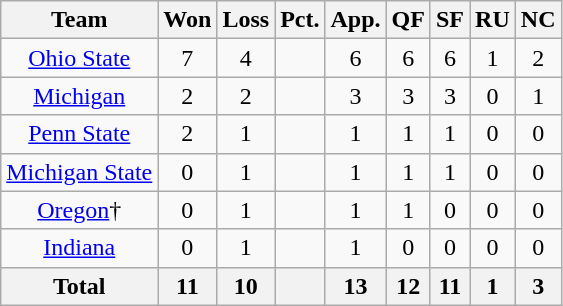<table class="wikitable sortable" style="text-align:center">
<tr>
<th scope="col">Team</th>
<th scope="col">Won</th>
<th scope="col">Loss</th>
<th scope="col">Pct.</th>
<th scope="col">App.</th>
<th scope="col">QF</th>
<th>SF</th>
<th>RU</th>
<th scope="col">NC</th>
</tr>
<tr>
<td><a href='#'>Ohio State</a></td>
<td>7</td>
<td>4</td>
<td></td>
<td>6</td>
<td>6</td>
<td>6</td>
<td>1</td>
<td>2</td>
</tr>
<tr>
<td><a href='#'>Michigan</a></td>
<td>2</td>
<td>2</td>
<td></td>
<td>3</td>
<td>3</td>
<td>3</td>
<td>0</td>
<td>1</td>
</tr>
<tr>
<td><a href='#'>Penn State</a></td>
<td>2</td>
<td>1</td>
<td></td>
<td>1</td>
<td>1</td>
<td>1</td>
<td>0</td>
<td>0</td>
</tr>
<tr>
<td><a href='#'>Michigan State</a></td>
<td>0</td>
<td>1</td>
<td></td>
<td>1</td>
<td>1</td>
<td>1</td>
<td>0</td>
<td>0</td>
</tr>
<tr>
<td><a href='#'>Oregon</a>†</td>
<td>0</td>
<td>1</td>
<td></td>
<td>1</td>
<td>1</td>
<td>0</td>
<td>0</td>
<td>0</td>
</tr>
<tr>
<td><a href='#'>Indiana</a></td>
<td>0</td>
<td>1</td>
<td></td>
<td>1</td>
<td>0</td>
<td>0</td>
<td>0</td>
<td>0</td>
</tr>
<tr>
<th>Total</th>
<th>11</th>
<th>10</th>
<th></th>
<th>13</th>
<th>12</th>
<th>11</th>
<th>1</th>
<th>3</th>
</tr>
</table>
